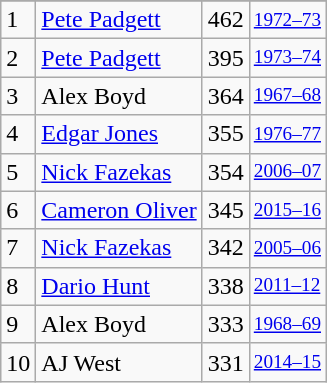<table class="wikitable">
<tr>
</tr>
<tr>
<td>1</td>
<td><a href='#'>Pete Padgett</a></td>
<td>462</td>
<td style="font-size:80%;"><a href='#'>1972–73</a></td>
</tr>
<tr>
<td>2</td>
<td><a href='#'>Pete Padgett</a></td>
<td>395</td>
<td style="font-size:80%;"><a href='#'>1973–74</a></td>
</tr>
<tr>
<td>3</td>
<td>Alex Boyd</td>
<td>364</td>
<td style="font-size:80%;"><a href='#'>1967–68</a></td>
</tr>
<tr>
<td>4</td>
<td><a href='#'>Edgar Jones</a></td>
<td>355</td>
<td style="font-size:80%;"><a href='#'>1976–77</a></td>
</tr>
<tr>
<td>5</td>
<td><a href='#'>Nick Fazekas</a></td>
<td>354</td>
<td style="font-size:80%;"><a href='#'>2006–07</a></td>
</tr>
<tr>
<td>6</td>
<td><a href='#'>Cameron Oliver</a></td>
<td>345</td>
<td style="font-size:80%;"><a href='#'>2015–16</a></td>
</tr>
<tr>
<td>7</td>
<td><a href='#'>Nick Fazekas</a></td>
<td>342</td>
<td style="font-size:80%;"><a href='#'>2005–06</a></td>
</tr>
<tr>
<td>8</td>
<td><a href='#'>Dario Hunt</a></td>
<td>338</td>
<td style="font-size:80%;"><a href='#'>2011–12</a></td>
</tr>
<tr>
<td>9</td>
<td>Alex Boyd</td>
<td>333</td>
<td style="font-size:80%;"><a href='#'>1968–69</a></td>
</tr>
<tr>
<td>10</td>
<td>AJ West</td>
<td>331</td>
<td style="font-size:80%;"><a href='#'>2014–15</a></td>
</tr>
</table>
